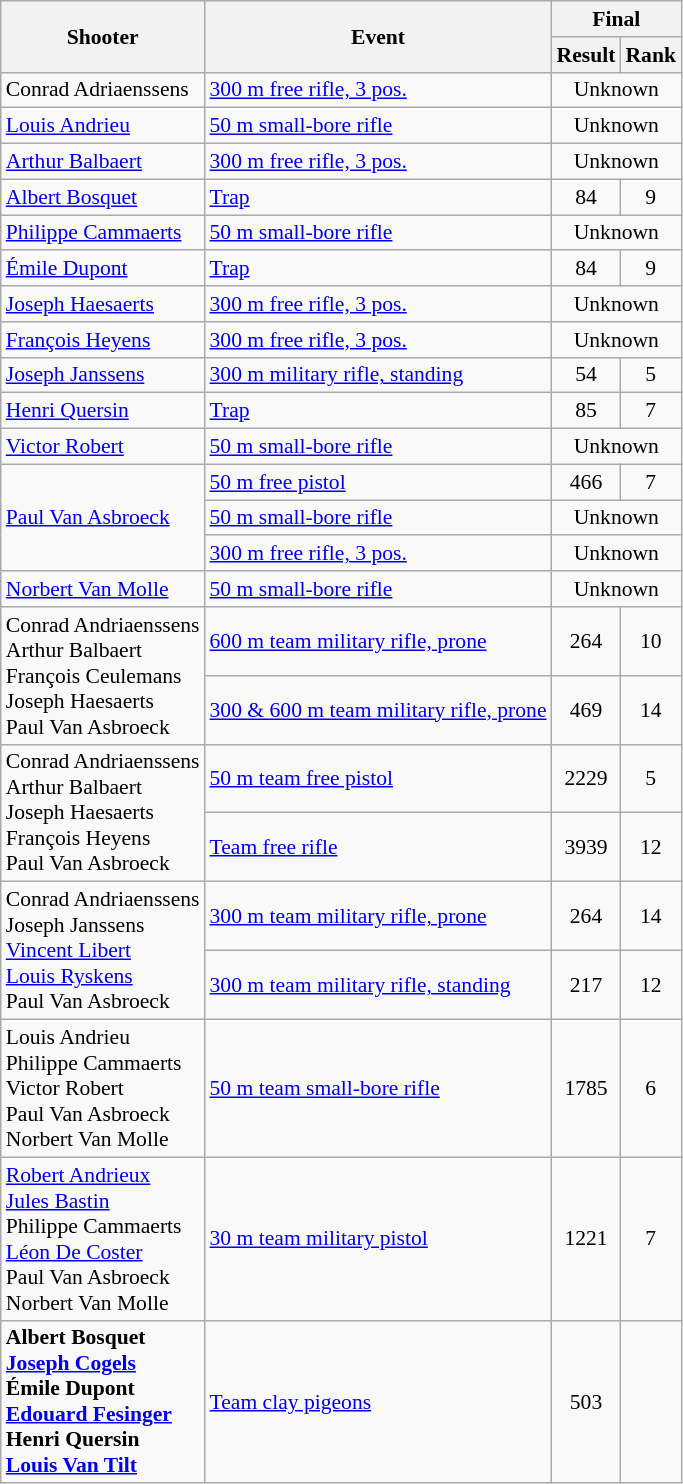<table class=wikitable style="font-size:90%">
<tr>
<th rowspan=2>Shooter</th>
<th rowspan=2>Event</th>
<th colspan=2>Final</th>
</tr>
<tr>
<th>Result</th>
<th>Rank</th>
</tr>
<tr>
<td>Conrad Adriaenssens</td>
<td><a href='#'>300 m free rifle, 3 pos.</a></td>
<td align=center colspan=2>Unknown</td>
</tr>
<tr>
<td><a href='#'>Louis Andrieu</a></td>
<td><a href='#'>50 m small-bore rifle</a></td>
<td align=center colspan=2>Unknown</td>
</tr>
<tr>
<td><a href='#'>Arthur Balbaert</a></td>
<td><a href='#'>300 m free rifle, 3 pos.</a></td>
<td align=center colspan=2>Unknown</td>
</tr>
<tr>
<td><a href='#'>Albert Bosquet</a></td>
<td><a href='#'>Trap</a></td>
<td align=center>84</td>
<td align=center>9</td>
</tr>
<tr>
<td><a href='#'>Philippe Cammaerts</a></td>
<td><a href='#'>50 m small-bore rifle</a></td>
<td align=center colspan=2>Unknown</td>
</tr>
<tr>
<td><a href='#'>Émile Dupont</a></td>
<td><a href='#'>Trap</a></td>
<td align=center>84</td>
<td align=center>9</td>
</tr>
<tr>
<td><a href='#'>Joseph Haesaerts</a></td>
<td><a href='#'>300 m free rifle, 3 pos.</a></td>
<td align=center colspan=2>Unknown</td>
</tr>
<tr>
<td><a href='#'>François Heyens</a></td>
<td><a href='#'>300 m free rifle, 3 pos.</a></td>
<td align=center colspan=2>Unknown</td>
</tr>
<tr>
<td><a href='#'>Joseph Janssens</a></td>
<td><a href='#'>300 m military rifle, standing</a></td>
<td align=center>54</td>
<td align=center>5</td>
</tr>
<tr>
<td><a href='#'>Henri Quersin</a></td>
<td><a href='#'>Trap</a></td>
<td align=center>85</td>
<td align=center>7</td>
</tr>
<tr>
<td><a href='#'>Victor Robert</a></td>
<td><a href='#'>50 m small-bore rifle</a></td>
<td align=center colspan=2>Unknown</td>
</tr>
<tr>
<td rowspan=3><a href='#'>Paul Van Asbroeck</a></td>
<td><a href='#'>50 m free pistol</a></td>
<td align=center>466</td>
<td align=center>7</td>
</tr>
<tr>
<td><a href='#'>50 m small-bore rifle</a></td>
<td align=center colspan=2>Unknown</td>
</tr>
<tr>
<td><a href='#'>300 m free rifle, 3 pos.</a></td>
<td align=center colspan=2>Unknown</td>
</tr>
<tr>
<td><a href='#'>Norbert Van Molle</a></td>
<td><a href='#'>50 m small-bore rifle</a></td>
<td align=center colspan=2>Unknown</td>
</tr>
<tr>
<td rowspan=2>Conrad Andriaenssens <br> Arthur Balbaert <br> François Ceulemans <br> Joseph Haesaerts <br> Paul Van Asbroeck</td>
<td><a href='#'>600 m team military rifle, prone</a></td>
<td align=center>264</td>
<td align=center>10</td>
</tr>
<tr>
<td><a href='#'>300 & 600 m team military rifle, prone</a></td>
<td align=center>469</td>
<td align=center>14</td>
</tr>
<tr>
<td rowspan=2>Conrad Andriaenssens <br> Arthur Balbaert <br> Joseph Haesaerts <br> François Heyens <br> Paul Van Asbroeck</td>
<td><a href='#'>50 m team free pistol</a></td>
<td align=center>2229</td>
<td align=center>5</td>
</tr>
<tr>
<td><a href='#'>Team free rifle</a></td>
<td align=center>3939</td>
<td align=center>12</td>
</tr>
<tr>
<td rowspan=2>Conrad Andriaenssens <br> Joseph Janssens <br> <a href='#'>Vincent Libert</a> <br> <a href='#'>Louis Ryskens</a> <br> Paul Van Asbroeck</td>
<td><a href='#'>300 m team military rifle, prone</a></td>
<td align=center>264</td>
<td align=center>14</td>
</tr>
<tr>
<td><a href='#'>300 m team military rifle, standing</a></td>
<td align=center>217</td>
<td align=center>12</td>
</tr>
<tr>
<td>Louis Andrieu <br> Philippe Cammaerts <br> Victor Robert <br> Paul Van Asbroeck <br> Norbert Van Molle</td>
<td><a href='#'>50 m team small-bore rifle</a></td>
<td align=center>1785</td>
<td align=center>6</td>
</tr>
<tr>
<td><a href='#'>Robert Andrieux</a> <br> <a href='#'>Jules Bastin</a> <br> Philippe Cammaerts <br> <a href='#'>Léon De Coster</a> <br> Paul Van Asbroeck <br> Norbert Van Molle</td>
<td><a href='#'>30 m team military pistol</a></td>
<td align=center>1221</td>
<td align=center>7</td>
</tr>
<tr>
<td><strong>Albert Bosquet <br> <a href='#'>Joseph Cogels</a> <br> Émile Dupont <br> <a href='#'>Edouard Fesinger</a> <br> Henri Quersin <br> <a href='#'>Louis Van Tilt</a></strong></td>
<td><a href='#'>Team clay pigeons</a></td>
<td align=center>503</td>
<td align=center></td>
</tr>
</table>
